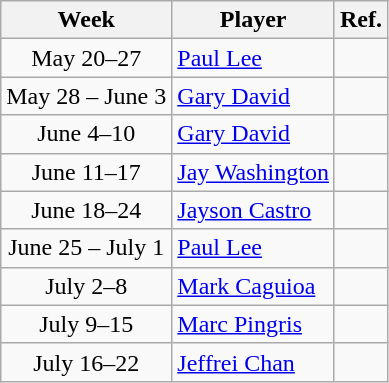<table class="wikitable" border="1">
<tr>
<th>Week</th>
<th>Player</th>
<th>Ref.</th>
</tr>
<tr>
<td align=center>May 20–27</td>
<td><a href='#'>Paul Lee</a> </td>
<td align=center></td>
</tr>
<tr>
<td align=center>May 28 – June 3</td>
<td><a href='#'>Gary David</a> </td>
<td align=center></td>
</tr>
<tr>
<td align=center>June 4–10</td>
<td><a href='#'>Gary David</a> </td>
<td align=center></td>
</tr>
<tr>
<td align=center>June 11–17</td>
<td><a href='#'>Jay Washington</a> </td>
<td align=center></td>
</tr>
<tr>
<td align=center>June 18–24</td>
<td><a href='#'>Jayson Castro</a> </td>
<td align=center></td>
</tr>
<tr>
<td align=center>June 25 – July 1</td>
<td><a href='#'>Paul Lee</a> </td>
<td align=center></td>
</tr>
<tr>
<td align=center>July 2–8</td>
<td><a href='#'>Mark Caguioa</a> </td>
<td align=center></td>
</tr>
<tr>
<td align=center>July 9–15</td>
<td><a href='#'>Marc Pingris</a> </td>
<td align=center></td>
</tr>
<tr>
<td align=center>July 16–22</td>
<td><a href='#'>Jeffrei Chan</a> </td>
<td align=center></td>
</tr>
</table>
